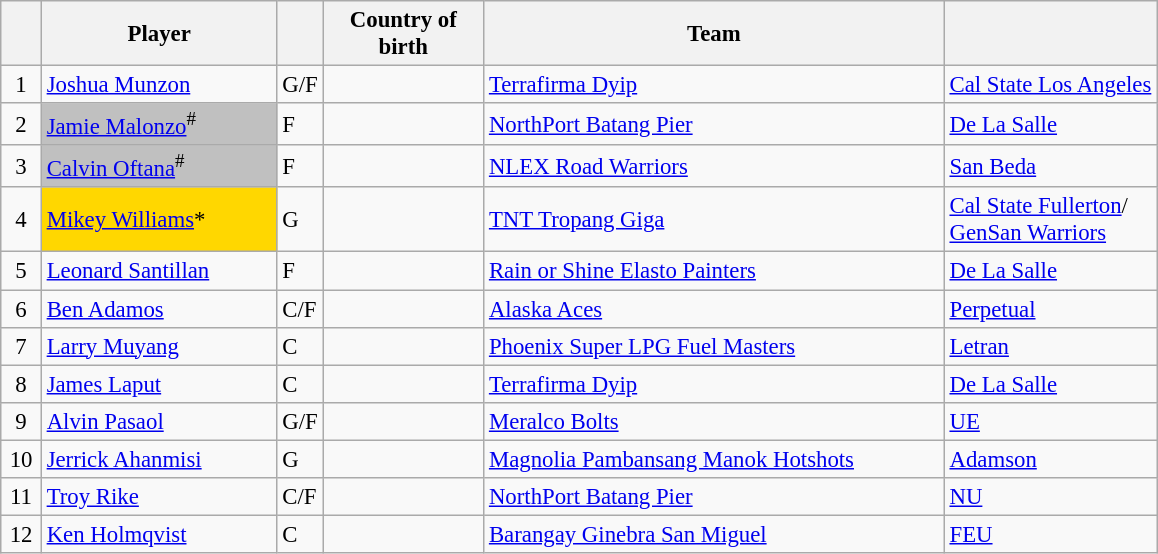<table class="wikitable plainrowheaders" style="text-align:left; font-size:95%;">
<tr>
<th scope="col" style="width:20px;"></th>
<th scope="col" style="width:150px;">Player</th>
<th scope="col" style="width:20px;"></th>
<th scope="col" style="width:100px;">Country of birth</th>
<th scope="col" style="width:300px;">Team</th>
<th scope="col"></th>
</tr>
<tr>
<td align=center>1</td>
<td><a href='#'>Joshua Munzon</a></td>
<td>G/F</td>
<td></td>
<td><a href='#'>Terrafirma Dyip</a></td>
<td><a href='#'>Cal State Los Angeles</a></td>
</tr>
<tr>
<td align=center>2</td>
<td bgcolor=silver><a href='#'>Jamie Malonzo</a><sup>#</sup></td>
<td>F</td>
<td></td>
<td><a href='#'>NorthPort Batang Pier</a></td>
<td><a href='#'>De La Salle</a></td>
</tr>
<tr>
<td align=center>3</td>
<td bgcolor=silver><a href='#'>Calvin Oftana</a><sup>#</sup></td>
<td>F</td>
<td></td>
<td><a href='#'>NLEX Road Warriors</a> </td>
<td><a href='#'>San Beda</a></td>
</tr>
<tr>
<td align=center>4</td>
<td bgcolor=gold><a href='#'>Mikey Williams</a>*</td>
<td>G</td>
<td></td>
<td><a href='#'>TNT Tropang Giga</a> </td>
<td><a href='#'>Cal State Fullerton</a>/<br><a href='#'>GenSan Warriors</a> </td>
</tr>
<tr>
<td align=center>5</td>
<td><a href='#'>Leonard Santillan</a></td>
<td>F</td>
<td></td>
<td><a href='#'>Rain or Shine Elasto Painters</a></td>
<td><a href='#'>De La Salle</a></td>
</tr>
<tr>
<td align=center>6</td>
<td><a href='#'>Ben Adamos</a></td>
<td>C/F</td>
<td></td>
<td><a href='#'>Alaska Aces</a> </td>
<td><a href='#'>Perpetual</a></td>
</tr>
<tr>
<td align=center>7</td>
<td><a href='#'>Larry Muyang</a></td>
<td>C</td>
<td></td>
<td><a href='#'>Phoenix Super LPG Fuel Masters</a> </td>
<td><a href='#'>Letran</a></td>
</tr>
<tr>
<td align=center>8</td>
<td><a href='#'>James Laput</a></td>
<td>C</td>
<td></td>
<td><a href='#'>Terrafirma Dyip</a> </td>
<td><a href='#'>De La Salle</a></td>
</tr>
<tr>
<td align=center>9</td>
<td><a href='#'>Alvin Pasaol</a></td>
<td>G/F</td>
<td></td>
<td><a href='#'>Meralco Bolts</a></td>
<td><a href='#'>UE</a></td>
</tr>
<tr>
<td align=center>10</td>
<td><a href='#'>Jerrick Ahanmisi</a></td>
<td>G</td>
<td></td>
<td><a href='#'>Magnolia Pambansang Manok Hotshots</a> </td>
<td><a href='#'>Adamson</a></td>
</tr>
<tr>
<td align=center>11</td>
<td><a href='#'>Troy Rike</a></td>
<td>C/F</td>
<td></td>
<td><a href='#'>NorthPort Batang Pier</a> </td>
<td><a href='#'>NU</a></td>
</tr>
<tr>
<td align=center>12</td>
<td><a href='#'>Ken Holmqvist</a></td>
<td>C</td>
<td></td>
<td><a href='#'>Barangay Ginebra San Miguel</a></td>
<td><a href='#'>FEU</a></td>
</tr>
</table>
